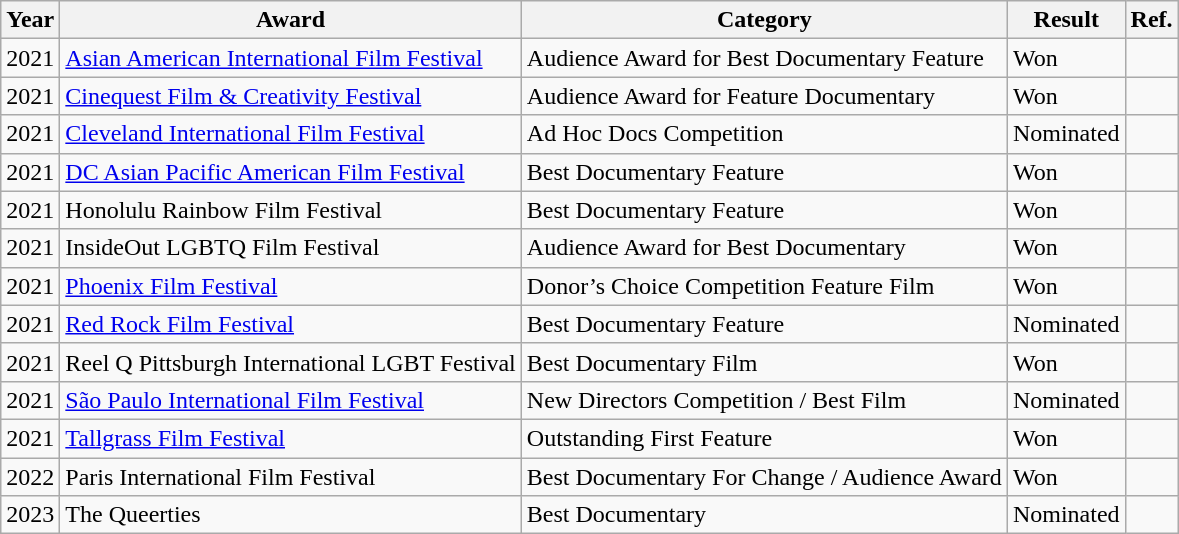<table class="wikitable sortable">
<tr>
<th>Year</th>
<th>Award</th>
<th>Category</th>
<th>Result</th>
<th>Ref.</th>
</tr>
<tr>
<td>2021</td>
<td><a href='#'>Asian American International Film Festival</a></td>
<td>Audience Award for Best Documentary Feature<br></td>
<td>Won
</td></td>
<td></td>
</tr>
<tr>
<td>2021</td>
<td><a href='#'>Cinequest Film & Creativity Festival</a></td>
<td>Audience Award for Feature Documentary<br></td>
<td>Won
</td></td>
<td></td>
</tr>
<tr>
<td>2021</td>
<td><a href='#'>Cleveland International Film Festival</a></td>
<td>Ad Hoc Docs Competition<br></td>
<td>Nominated
</td></td>
<td></td>
</tr>
<tr>
<td>2021</td>
<td><a href='#'>DC Asian Pacific American Film Festival</a></td>
<td>Best Documentary Feature<br></td>
<td>Won
</td></td>
<td></td>
</tr>
<tr>
<td>2021</td>
<td>Honolulu Rainbow Film Festival</td>
<td>Best Documentary Feature<br></td>
<td>Won
</td></td>
<td></td>
</tr>
<tr>
<td>2021</td>
<td>InsideOut LGBTQ Film Festival</td>
<td>Audience Award for Best Documentary<br></td>
<td>Won
</td></td>
<td></td>
</tr>
<tr>
<td>2021</td>
<td><a href='#'>Phoenix Film Festival</a></td>
<td>Donor’s Choice Competition Feature Film<br></td>
<td>Won
</td></td>
<td></td>
</tr>
<tr>
<td>2021</td>
<td><a href='#'>Red Rock Film Festival</a></td>
<td>Best Documentary Feature<br></td>
<td>Nominated
</td></td>
<td></td>
</tr>
<tr>
<td>2021</td>
<td>Reel Q Pittsburgh International LGBT Festival</td>
<td>Best Documentary Film<br></td>
<td>Won
</td></td>
<td></td>
</tr>
<tr>
<td>2021</td>
<td><a href='#'>São Paulo International Film Festival</a></td>
<td>New Directors Competition / Best Film<br></td>
<td>Nominated
</td></td>
<td></td>
</tr>
<tr>
<td>2021</td>
<td><a href='#'>Tallgrass Film Festival</a></td>
<td>Outstanding First Feature<br></td>
<td>Won
</td></td>
<td></td>
</tr>
<tr>
<td>2022</td>
<td>Paris International Film Festival</td>
<td>Best Documentary For Change / Audience Award<br></td>
<td>Won
</td></td>
<td></td>
</tr>
<tr>
<td>2023</td>
<td>The Queerties</td>
<td>Best Documentary<br></td>
<td>Nominated
</td></td>
<td></td>
</tr>
</table>
